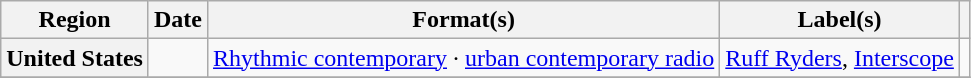<table class="wikitable plainrowheaders" style="text-align:left">
<tr>
<th scope="col">Region</th>
<th scope="col">Date</th>
<th scope="col">Format(s)</th>
<th scope="col">Label(s)</th>
<th scope="col"></th>
</tr>
<tr>
<th scope="row">United States</th>
<td></td>
<td><a href='#'>Rhythmic contemporary</a> · <a href='#'>urban contemporary radio</a></td>
<td><a href='#'>Ruff Ryders</a>, <a href='#'>Interscope</a></td>
<td></td>
</tr>
<tr>
</tr>
</table>
